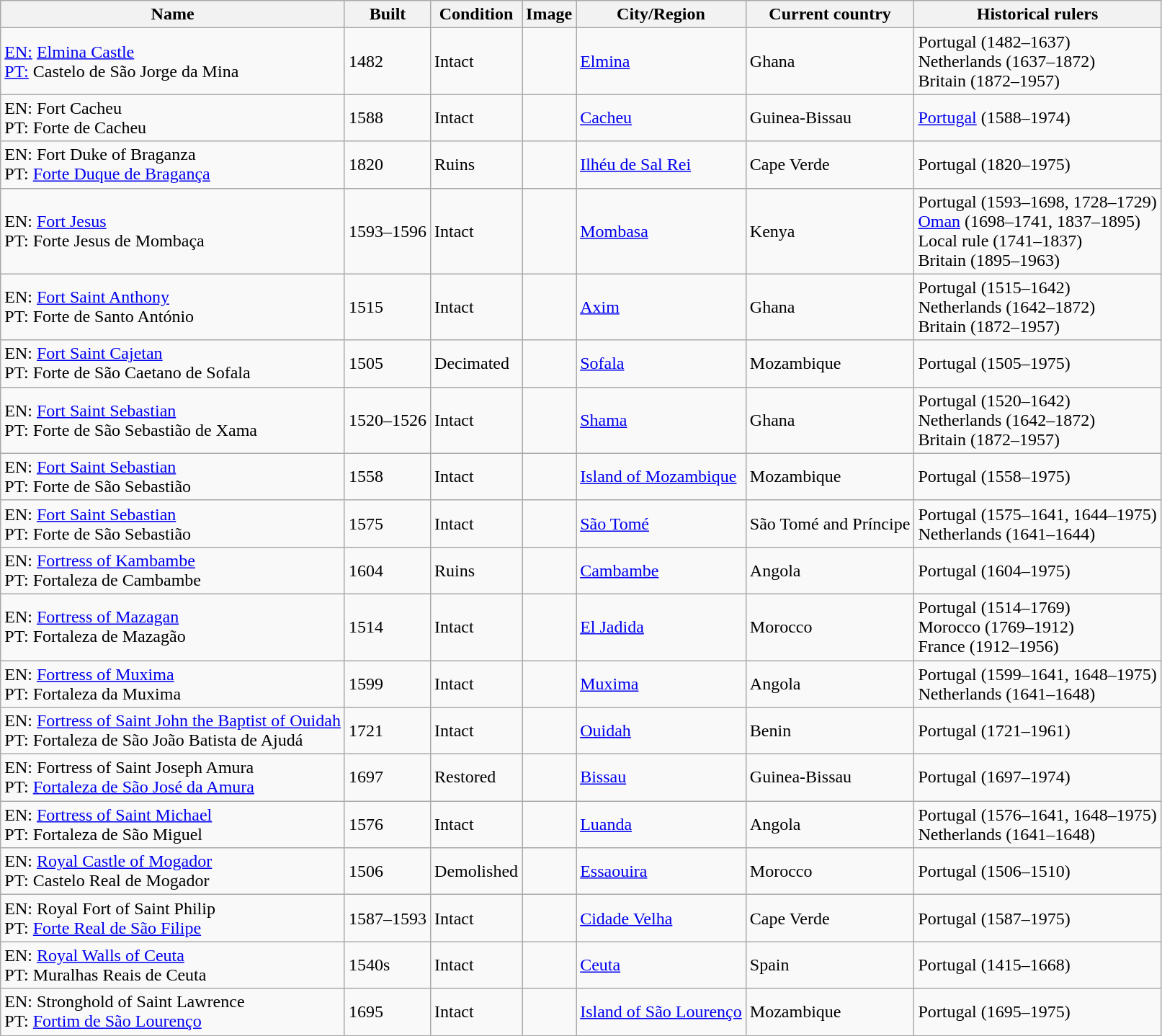<table class="wikitable sortable" style="vertical-align:Centre">
<tr>
<th>Name</th>
<th>Built</th>
<th>Condition</th>
<th class="unsortable">Image</th>
<th>City/Region</th>
<th>Current country</th>
<th class="unsortable">Historical rulers</th>
</tr>
<tr style="vertical-align:centre" class="vcard">
<td class="fn org"><a href='#'>EN:</a> <a href='#'>Elmina Castle</a><br><a href='#'>PT:</a> Castelo de São Jorge da Mina</td>
<td>1482</td>
<td>Intact</td>
<td></td>
<td><a href='#'>Elmina</a></td>
<td> Ghana</td>
<td>Portugal (1482–1637)<br>Netherlands (1637–1872)<br>Britain (1872–1957)</td>
</tr>
<tr>
<td>EN: Fort Cacheu<br>PT: Forte de Cacheu</td>
<td>1588</td>
<td>Intact</td>
<td></td>
<td><a href='#'>Cacheu</a></td>
<td> Guinea-Bissau</td>
<td><a href='#'>Portugal</a> (1588–1974)</td>
</tr>
<tr>
<td>EN: Fort Duke of Braganza<br>PT: <a href='#'>Forte Duque de Bragança</a></td>
<td>1820</td>
<td>Ruins</td>
<td></td>
<td><a href='#'>Ilhéu de Sal Rei</a></td>
<td> Cape Verde</td>
<td>Portugal (1820–1975)</td>
</tr>
<tr>
<td>EN: <a href='#'>Fort Jesus</a><br>PT: Forte Jesus de Mombaça</td>
<td>1593–1596</td>
<td>Intact</td>
<td></td>
<td><a href='#'>Mombasa</a></td>
<td> Kenya</td>
<td>Portugal (1593–1698, 1728–1729)<br><a href='#'>Oman</a> (1698–1741, 1837–1895)<br>Local rule (1741–1837)<br>Britain (1895–1963)</td>
</tr>
<tr>
<td>EN: <a href='#'>Fort Saint Anthony</a><br>PT: Forte de Santo António</td>
<td>1515</td>
<td>Intact</td>
<td></td>
<td><a href='#'>Axim</a></td>
<td> Ghana</td>
<td>Portugal (1515–1642)<br>Netherlands (1642–1872)<br>Britain (1872–1957)</td>
</tr>
<tr>
<td>EN: <a href='#'>Fort Saint Cajetan</a><br> PT: Forte de São Caetano de Sofala</td>
<td>1505</td>
<td>Decimated</td>
<td></td>
<td><a href='#'>Sofala</a></td>
<td> Mozambique</td>
<td>Portugal (1505–1975)</td>
</tr>
<tr>
<td>EN: <a href='#'>Fort Saint Sebastian</a><br>PT: Forte de São Sebastião de Xama</td>
<td>1520–1526</td>
<td>Intact</td>
<td></td>
<td><a href='#'>Shama</a></td>
<td> Ghana</td>
<td>Portugal (1520–1642)<br>Netherlands (1642–1872)<br>Britain (1872–1957)</td>
</tr>
<tr>
<td>EN: <a href='#'>Fort Saint Sebastian</a><br> PT: Forte de São Sebastião</td>
<td>1558</td>
<td>Intact</td>
<td></td>
<td><a href='#'>Island of Mozambique</a></td>
<td> Mozambique</td>
<td>Portugal (1558–1975)</td>
</tr>
<tr>
<td>EN: <a href='#'>Fort Saint Sebastian</a><br> PT: Forte de São Sebastião</td>
<td>1575</td>
<td>Intact</td>
<td></td>
<td><a href='#'>São Tomé</a></td>
<td> São Tomé and Príncipe</td>
<td>Portugal (1575–1641, 1644–1975)<br>Netherlands (1641–1644)</td>
</tr>
<tr>
<td>EN: <a href='#'>Fortress of Kambambe</a><br> PT: Fortaleza de Cambambe</td>
<td>1604</td>
<td>Ruins</td>
<td></td>
<td><a href='#'>Cambambe</a></td>
<td> Angola</td>
<td>Portugal (1604–1975)</td>
</tr>
<tr>
<td>EN: <a href='#'>Fortress of Mazagan</a><br>PT: Fortaleza de Mazagão</td>
<td>1514</td>
<td>Intact</td>
<td></td>
<td><a href='#'>El Jadida</a></td>
<td> Morocco</td>
<td>Portugal (1514–1769)<br>Morocco (1769–1912)<br>France (1912–1956)</td>
</tr>
<tr>
<td>EN: <a href='#'>Fortress of Muxima</a><br>PT: Fortaleza da Muxima</td>
<td>1599</td>
<td>Intact</td>
<td></td>
<td><a href='#'>Muxima</a></td>
<td> Angola</td>
<td>Portugal (1599–1641, 1648–1975)<br>Netherlands (1641–1648)</td>
</tr>
<tr>
<td>EN: <a href='#'>Fortress of Saint John the Baptist of Ouidah</a><br>PT: Fortaleza de São João Batista de Ajudá</td>
<td>1721</td>
<td>Intact</td>
<td></td>
<td><a href='#'>Ouidah</a></td>
<td> Benin</td>
<td>Portugal (1721–1961)</td>
</tr>
<tr>
<td>EN: Fortress of Saint Joseph Amura<br>PT: <a href='#'>Fortaleza de São José da Amura</a></td>
<td>1697</td>
<td>Restored</td>
<td></td>
<td><a href='#'>Bissau</a></td>
<td> Guinea-Bissau</td>
<td>Portugal (1697–1974)</td>
</tr>
<tr>
<td>EN: <a href='#'>Fortress of Saint Michael</a><br>PT: Fortaleza de São Miguel</td>
<td>1576</td>
<td>Intact</td>
<td></td>
<td><a href='#'>Luanda</a></td>
<td> Angola</td>
<td>Portugal (1576–1641, 1648–1975)<br>Netherlands (1641–1648)</td>
</tr>
<tr>
<td>EN: <a href='#'>Royal Castle of Mogador</a><br>PT: Castelo Real de Mogador</td>
<td>1506</td>
<td>Demolished</td>
<td></td>
<td><a href='#'>Essaouira</a></td>
<td> Morocco</td>
<td>Portugal (1506–1510)</td>
</tr>
<tr>
<td>EN: Royal Fort of Saint Philip<br>PT: <a href='#'>Forte Real de São Filipe</a></td>
<td>1587–1593</td>
<td>Intact</td>
<td></td>
<td><a href='#'>Cidade Velha</a></td>
<td> Cape Verde</td>
<td>Portugal (1587–1975)</td>
</tr>
<tr>
<td>EN: <a href='#'>Royal Walls of Ceuta</a><br>PT: Muralhas Reais de Ceuta</td>
<td>1540s</td>
<td>Intact</td>
<td></td>
<td><a href='#'>Ceuta</a></td>
<td> Spain</td>
<td>Portugal (1415–1668)</td>
</tr>
<tr>
<td>EN: Stronghold of Saint Lawrence<br>PT: <a href='#'>Fortim de São Lourenço</a></td>
<td>1695</td>
<td>Intact</td>
<td></td>
<td><a href='#'>Island of São Lourenço</a></td>
<td> Mozambique</td>
<td>Portugal (1695–1975)</td>
</tr>
</table>
